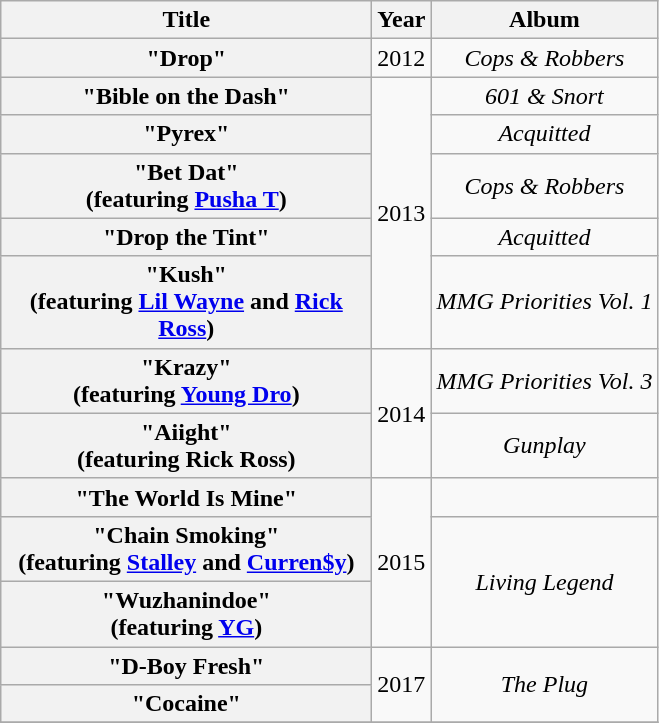<table class="wikitable plainrowheaders" style="text-align:center;">
<tr>
<th scope="col" style="width:15em;">Title</th>
<th scope="col">Year</th>
<th scope="col">Album</th>
</tr>
<tr>
<th scope="row">"Drop"</th>
<td>2012</td>
<td><em>Cops & Robbers</em></td>
</tr>
<tr>
<th scope="row">"Bible on the Dash"</th>
<td rowspan="5">2013</td>
<td><em>601 & Snort</em></td>
</tr>
<tr>
<th scope="row">"Pyrex"</th>
<td><em>Acquitted</em></td>
</tr>
<tr>
<th scope="row">"Bet Dat"<br><span>(featuring <a href='#'>Pusha T</a>)</span></th>
<td><em>Cops & Robbers</em></td>
</tr>
<tr>
<th scope="row">"Drop the Tint"</th>
<td><em>Acquitted</em></td>
</tr>
<tr>
<th scope="row">"Kush"<br><span>(featuring <a href='#'>Lil Wayne</a> and <a href='#'>Rick Ross</a>)</span></th>
<td><em>MMG Priorities Vol. 1</em></td>
</tr>
<tr>
<th scope="row">"Krazy"<br><span>(featuring <a href='#'>Young Dro</a>)</span></th>
<td rowspan="2">2014</td>
<td><em>MMG Priorities Vol. 3</em></td>
</tr>
<tr>
<th scope="row">"Aiight"<br><span>(featuring Rick Ross)</span></th>
<td><em>Gunplay</em></td>
</tr>
<tr>
<th scope="row">"The World Is Mine"</th>
<td rowspan="3">2015</td>
<td></td>
</tr>
<tr>
<th scope="row">"Chain Smoking"<br><span>(featuring <a href='#'>Stalley</a> and <a href='#'>Curren$y</a>)</span></th>
<td rowspan="2"><em>Living Legend</em></td>
</tr>
<tr>
<th scope="row">"Wuzhanindoe"<br><span>(featuring <a href='#'>YG</a>)</span></th>
</tr>
<tr>
<th scope="row">"D-Boy Fresh"</th>
<td rowspan="2">2017</td>
<td rowspan="2"><em>The Plug</em></td>
</tr>
<tr>
<th scope="row">"Cocaine"</th>
</tr>
<tr>
</tr>
</table>
